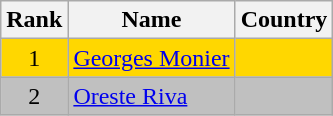<table class="wikitable sortable" style="text-align:center">
<tr>
<th>Rank</th>
<th>Name</th>
<th>Country</th>
</tr>
<tr bgcolor=gold>
<td>1</td>
<td align="left"><a href='#'>Georges Monier</a></td>
<td align="left"></td>
</tr>
<tr bgcolor=silver>
<td>2</td>
<td align="left"><a href='#'>Oreste Riva</a></td>
<td align="left"></td>
</tr>
</table>
